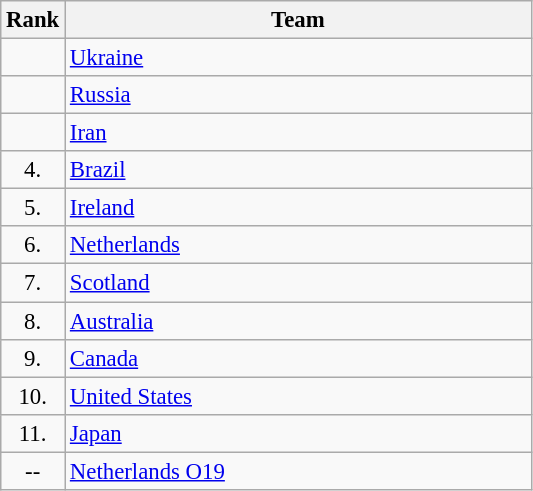<table class="wikitable" style="font-size:95%">
<tr>
<th>Rank</th>
<th align="left" style="width: 20em">Team</th>
</tr>
<tr>
<td align="center"></td>
<td> <a href='#'>Ukraine</a></td>
</tr>
<tr>
<td align="center"></td>
<td> <a href='#'>Russia</a></td>
</tr>
<tr>
<td align="center"></td>
<td> <a href='#'>Iran</a></td>
</tr>
<tr>
<td rowspan=1 align="center">4.</td>
<td> <a href='#'>Brazil</a></td>
</tr>
<tr>
<td rowspan=1 align="center">5.</td>
<td> <a href='#'>Ireland</a></td>
</tr>
<tr>
<td rowspan=1 align="center">6.</td>
<td> <a href='#'>Netherlands</a></td>
</tr>
<tr>
<td rowspan=1 align="center">7.</td>
<td> <a href='#'>Scotland</a></td>
</tr>
<tr>
<td rowspan=1 align="center">8.</td>
<td> <a href='#'>Australia</a></td>
</tr>
<tr>
<td rowspan=1 align="center">9.</td>
<td> <a href='#'>Canada</a></td>
</tr>
<tr>
<td rowspan=1 align="center">10.</td>
<td> <a href='#'>United States</a></td>
</tr>
<tr>
<td rowspan=1 align="center">11.</td>
<td> <a href='#'>Japan</a></td>
</tr>
<tr>
<td rowspan=1 align="center">--</td>
<td> <a href='#'>Netherlands O19</a></td>
</tr>
</table>
